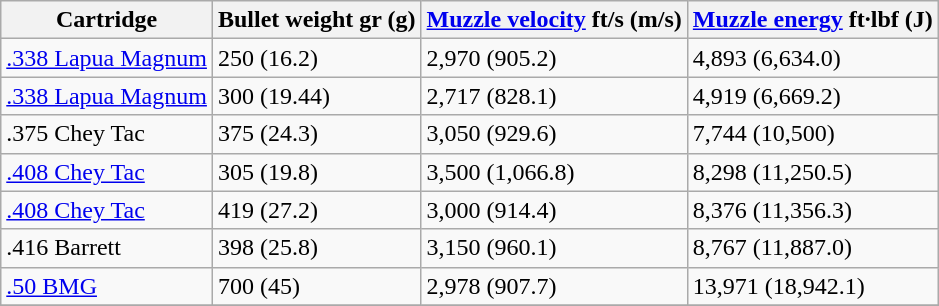<table class="wikitable sortable">
<tr>
<th>Cartridge</th>
<th>Bullet weight gr (g)</th>
<th><a href='#'>Muzzle velocity</a> ft/s (m/s)</th>
<th><a href='#'>Muzzle energy</a> ft·lbf (J)</th>
</tr>
<tr>
<td><a href='#'>.338 Lapua Magnum</a></td>
<td>250 (16.2)</td>
<td>2,970 (905.2)</td>
<td>4,893 (6,634.0)</td>
</tr>
<tr>
<td><a href='#'>.338 Lapua Magnum</a></td>
<td>300 (19.44)</td>
<td>2,717 (828.1)</td>
<td>4,919 (6,669.2)</td>
</tr>
<tr>
<td>.375 Chey Tac</td>
<td>375 (24.3)</td>
<td>3,050 (929.6)</td>
<td>7,744 (10,500)</td>
</tr>
<tr>
<td><a href='#'>.408 Chey Tac</a></td>
<td>305 (19.8)</td>
<td>3,500 (1,066.8)</td>
<td>8,298 (11,250.5)</td>
</tr>
<tr>
<td><a href='#'>.408 Chey Tac</a></td>
<td>419 (27.2)</td>
<td>3,000 (914.4)</td>
<td>8,376 (11,356.3)</td>
</tr>
<tr>
<td>.416 Barrett</td>
<td>398 (25.8)</td>
<td>3,150 (960.1)</td>
<td>8,767 (11,887.0)</td>
</tr>
<tr>
<td><a href='#'>.50 BMG</a></td>
<td>700 (45)</td>
<td>2,978 (907.7)</td>
<td>13,971 (18,942.1)</td>
</tr>
<tr>
</tr>
</table>
